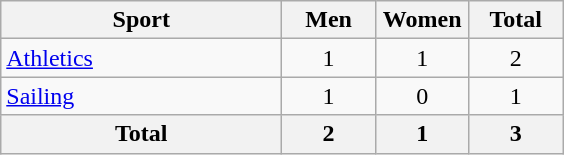<table class="wikitable sortable" style="text-align:center;">
<tr>
<th width=180>Sport</th>
<th width=55>Men</th>
<th width=55>Women</th>
<th width=55>Total</th>
</tr>
<tr>
<td align=left><a href='#'>Athletics</a></td>
<td>1</td>
<td>1</td>
<td>2</td>
</tr>
<tr>
<td align=left><a href='#'>Sailing</a></td>
<td>1</td>
<td>0</td>
<td>1</td>
</tr>
<tr>
<th>Total</th>
<th>2</th>
<th>1</th>
<th>3</th>
</tr>
</table>
